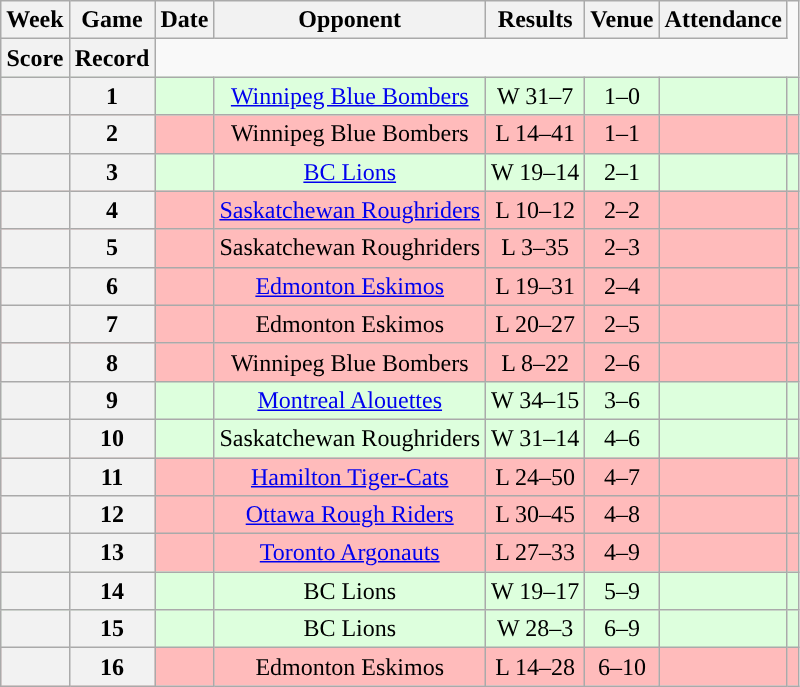<table class="wikitable" style="text-align:center">
<tr>
<th>Week</th>
<th>Game</th>
<th>Date</th>
<th>Opponent</th>
<th>Results</th>
<th>Venue</th>
<th>Attendance</th>
</tr>
<tr>
<th>Score</th>
<th>Record</th>
</tr>
<tr style="background:#ddffdd">
<th></th>
<th>1</th>
<td></td>
<td><a href='#'>Winnipeg Blue Bombers</a></td>
<td>W 31–7</td>
<td>1–0</td>
<td></td>
<td></td>
</tr>
<tr style="background:#ffbbbb">
<th></th>
<th>2</th>
<td></td>
<td>Winnipeg Blue Bombers</td>
<td>L 14–41</td>
<td>1–1</td>
<td></td>
<td></td>
</tr>
<tr style="background:#ddffdd">
<th></th>
<th>3</th>
<td></td>
<td><a href='#'>BC Lions</a></td>
<td>W 19–14</td>
<td>2–1</td>
<td></td>
<td></td>
</tr>
<tr style="background:#ffbbbb">
<th></th>
<th>4</th>
<td></td>
<td><a href='#'>Saskatchewan Roughriders</a></td>
<td>L 10–12</td>
<td>2–2</td>
<td></td>
<td></td>
</tr>
<tr style="background:#ffbbbb">
<th></th>
<th>5</th>
<td></td>
<td>Saskatchewan Roughriders</td>
<td>L 3–35</td>
<td>2–3</td>
<td></td>
<td></td>
</tr>
<tr style="background:#ffbbbb">
<th></th>
<th>6</th>
<td></td>
<td><a href='#'>Edmonton Eskimos</a></td>
<td>L 19–31</td>
<td>2–4</td>
<td></td>
<td></td>
</tr>
<tr style="background:#ffbbbb">
<th></th>
<th>7</th>
<td></td>
<td>Edmonton Eskimos</td>
<td>L 20–27</td>
<td>2–5</td>
<td></td>
<td></td>
</tr>
<tr style="background:#ffbbbb">
<th></th>
<th>8</th>
<td></td>
<td>Winnipeg Blue Bombers</td>
<td>L 8–22</td>
<td>2–6</td>
<td></td>
<td></td>
</tr>
<tr style="background:#ddffdd">
<th></th>
<th>9</th>
<td></td>
<td><a href='#'>Montreal Alouettes</a></td>
<td>W 34–15</td>
<td>3–6</td>
<td></td>
<td></td>
</tr>
<tr style="background:#ddffdd">
<th></th>
<th>10</th>
<td></td>
<td>Saskatchewan Roughriders</td>
<td>W 31–14</td>
<td>4–6</td>
<td></td>
<td></td>
</tr>
<tr style="background:#ffbbbb">
<th></th>
<th>11</th>
<td></td>
<td><a href='#'>Hamilton Tiger-Cats</a></td>
<td>L 24–50</td>
<td>4–7</td>
<td></td>
<td></td>
</tr>
<tr style="background:#ffbbbb">
<th></th>
<th>12</th>
<td></td>
<td><a href='#'>Ottawa Rough Riders</a></td>
<td>L 30–45</td>
<td>4–8</td>
<td></td>
<td></td>
</tr>
<tr style="background:#ffbbbb">
<th></th>
<th>13</th>
<td></td>
<td><a href='#'>Toronto Argonauts</a></td>
<td>L 27–33</td>
<td>4–9</td>
<td></td>
<td></td>
</tr>
<tr style="background:#ddffdd">
<th></th>
<th>14</th>
<td></td>
<td>BC Lions</td>
<td>W 19–17</td>
<td>5–9</td>
<td></td>
<td></td>
</tr>
<tr style="background:#ddffdd">
<th></th>
<th>15</th>
<td></td>
<td>BC Lions</td>
<td>W 28–3</td>
<td>6–9</td>
<td></td>
<td></td>
</tr>
<tr style="background:#ffbbbb">
<th></th>
<th>16</th>
<td></td>
<td>Edmonton Eskimos</td>
<td>L 14–28</td>
<td>6–10</td>
<td></td>
<td></td>
</tr>
</table>
